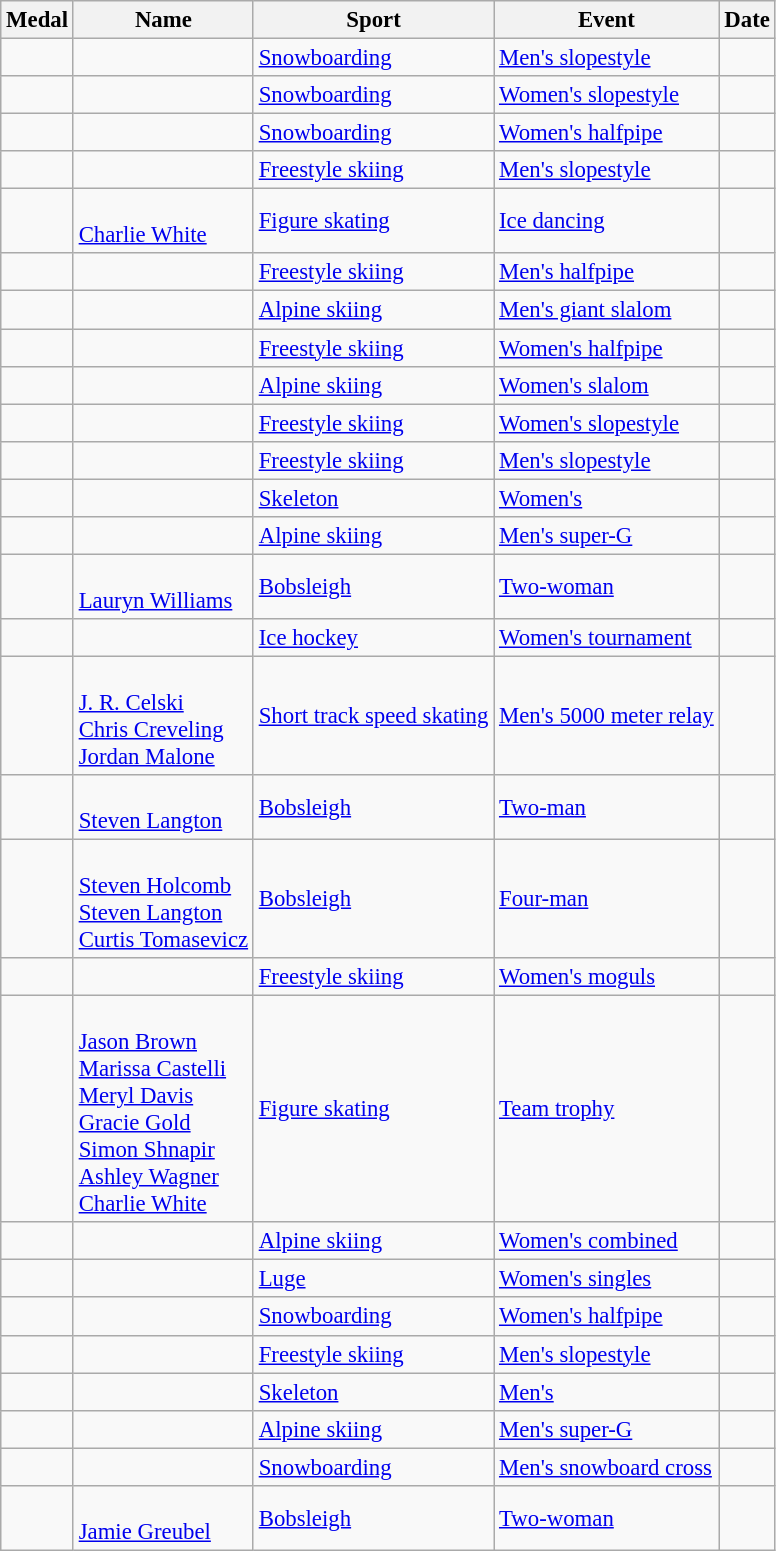<table class="wikitable sortable" style=font-size:95%>
<tr>
<th>Medal</th>
<th>Name</th>
<th>Sport</th>
<th>Event</th>
<th>Date</th>
</tr>
<tr>
<td></td>
<td></td>
<td><a href='#'>Snowboarding</a></td>
<td><a href='#'>Men's slopestyle</a></td>
<td></td>
</tr>
<tr>
<td></td>
<td></td>
<td><a href='#'>Snowboarding</a></td>
<td><a href='#'>Women's slopestyle</a></td>
<td></td>
</tr>
<tr>
<td></td>
<td></td>
<td><a href='#'>Snowboarding</a></td>
<td><a href='#'>Women's halfpipe</a></td>
<td></td>
</tr>
<tr>
<td></td>
<td></td>
<td><a href='#'>Freestyle skiing</a></td>
<td><a href='#'>Men's slopestyle</a></td>
<td></td>
</tr>
<tr>
<td></td>
<td><br><a href='#'>Charlie White</a></td>
<td><a href='#'>Figure skating</a></td>
<td><a href='#'>Ice dancing</a></td>
<td></td>
</tr>
<tr>
<td></td>
<td></td>
<td><a href='#'>Freestyle skiing</a></td>
<td><a href='#'>Men's halfpipe</a></td>
<td></td>
</tr>
<tr>
<td></td>
<td></td>
<td><a href='#'>Alpine skiing</a></td>
<td><a href='#'>Men's giant slalom</a></td>
<td></td>
</tr>
<tr>
<td></td>
<td></td>
<td><a href='#'>Freestyle skiing</a></td>
<td><a href='#'>Women's halfpipe</a></td>
<td></td>
</tr>
<tr>
<td></td>
<td></td>
<td><a href='#'>Alpine skiing</a></td>
<td><a href='#'>Women's slalom</a></td>
<td></td>
</tr>
<tr>
<td></td>
<td></td>
<td><a href='#'>Freestyle skiing</a></td>
<td><a href='#'>Women's slopestyle</a></td>
<td></td>
</tr>
<tr>
<td></td>
<td></td>
<td><a href='#'>Freestyle skiing</a></td>
<td><a href='#'>Men's slopestyle</a></td>
<td></td>
</tr>
<tr>
<td></td>
<td></td>
<td><a href='#'>Skeleton</a></td>
<td><a href='#'>Women's</a></td>
<td></td>
</tr>
<tr>
<td></td>
<td></td>
<td><a href='#'>Alpine skiing</a></td>
<td><a href='#'>Men's super-G</a></td>
<td></td>
</tr>
<tr>
<td></td>
<td><br><a href='#'>Lauryn Williams</a></td>
<td><a href='#'>Bobsleigh</a></td>
<td><a href='#'>Two-woman</a></td>
<td></td>
</tr>
<tr>
<td></td>
<td><br></td>
<td><a href='#'>Ice hockey</a></td>
<td><a href='#'>Women's tournament</a></td>
<td></td>
</tr>
<tr>
<td></td>
<td><br><a href='#'>J. R. Celski</a><br><a href='#'>Chris Creveling</a><br><a href='#'>Jordan Malone</a></td>
<td><a href='#'>Short track speed skating</a></td>
<td><a href='#'>Men's 5000 meter relay</a></td>
<td></td>
</tr>
<tr>
<td></td>
<td><br><a href='#'>Steven Langton</a></td>
<td><a href='#'>Bobsleigh</a></td>
<td><a href='#'>Two-man</a></td>
<td></td>
</tr>
<tr>
<td></td>
<td><br><a href='#'>Steven Holcomb</a><br><a href='#'>Steven Langton</a><br><a href='#'>Curtis Tomasevicz</a></td>
<td><a href='#'>Bobsleigh</a></td>
<td><a href='#'>Four-man</a></td>
<td></td>
</tr>
<tr>
<td></td>
<td></td>
<td><a href='#'>Freestyle skiing</a></td>
<td><a href='#'>Women's moguls</a></td>
<td></td>
</tr>
<tr>
<td></td>
<td><br><a href='#'>Jason Brown</a><br><a href='#'>Marissa Castelli</a><br><a href='#'>Meryl Davis</a><br><a href='#'>Gracie Gold</a><br><a href='#'>Simon Shnapir</a><br><a href='#'>Ashley Wagner</a><br><a href='#'>Charlie White</a></td>
<td><a href='#'>Figure skating</a></td>
<td><a href='#'>Team trophy</a></td>
<td></td>
</tr>
<tr>
<td></td>
<td></td>
<td><a href='#'>Alpine skiing</a></td>
<td><a href='#'>Women's combined</a></td>
<td></td>
</tr>
<tr>
<td></td>
<td></td>
<td><a href='#'>Luge</a></td>
<td><a href='#'>Women's singles</a></td>
<td></td>
</tr>
<tr>
<td></td>
<td></td>
<td><a href='#'>Snowboarding</a></td>
<td><a href='#'>Women's halfpipe</a></td>
<td></td>
</tr>
<tr>
<td></td>
<td></td>
<td><a href='#'>Freestyle skiing</a></td>
<td><a href='#'>Men's slopestyle</a></td>
<td></td>
</tr>
<tr>
<td></td>
<td></td>
<td><a href='#'>Skeleton</a></td>
<td><a href='#'>Men's</a></td>
<td></td>
</tr>
<tr>
<td></td>
<td></td>
<td><a href='#'>Alpine skiing</a></td>
<td><a href='#'>Men's super-G</a></td>
<td></td>
</tr>
<tr>
<td></td>
<td></td>
<td><a href='#'>Snowboarding</a></td>
<td><a href='#'>Men's snowboard cross</a></td>
<td></td>
</tr>
<tr>
<td></td>
<td><br><a href='#'>Jamie Greubel</a></td>
<td><a href='#'>Bobsleigh</a></td>
<td><a href='#'>Two-woman</a></td>
<td></td>
</tr>
</table>
